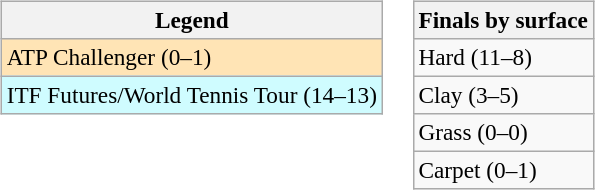<table>
<tr valign=top>
<td><br><table class=wikitable style=font-size:97%>
<tr>
<th>Legend</th>
</tr>
<tr bgcolor=moccasin>
<td>ATP Challenger (0–1)</td>
</tr>
<tr bgcolor=cffcff>
<td>ITF Futures/World Tennis Tour (14–13)</td>
</tr>
</table>
</td>
<td><br><table class=wikitable style=font-size:97%>
<tr>
<th>Finals by surface</th>
</tr>
<tr>
<td>Hard (11–8)</td>
</tr>
<tr>
<td>Clay (3–5)</td>
</tr>
<tr>
<td>Grass (0–0)</td>
</tr>
<tr>
<td>Carpet (0–1)</td>
</tr>
</table>
</td>
</tr>
</table>
